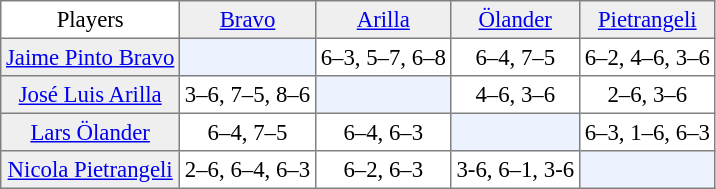<table cellpadding="3" cellspacing="0" border="1" style="font-size: 95%; border: gray solid 1px; border-collapse: collapse;">
<tr align=center>
<td>Players</td>
<td bgcolor="#EFEFEF"> <a href='#'>Bravo</a></td>
<td bgcolor="#EFEFEF"> <a href='#'>Arilla</a></td>
<td bgcolor="#EFEFEF"> <a href='#'>Ölander</a></td>
<td bgcolor="#EFEFEF">  <a href='#'>Pietrangeli</a></td>
</tr>
<tr align=center>
<td bgcolor="#EFEFEF"> <a href='#'>Jaime Pinto Bravo</a></td>
<td bgcolor="#EDF3FE"></td>
<td>6–3, 5–7, 6–8</td>
<td>6–4, 7–5</td>
<td>6–2, 4–6, 3–6</td>
</tr>
<tr align=center>
<td bgcolor="#EFEFEF"> <a href='#'>José Luis Arilla</a></td>
<td>3–6, 7–5, 8–6</td>
<td bgcolor="#EDF3FE"></td>
<td>4–6, 3–6</td>
<td>2–6, 3–6</td>
</tr>
<tr align=center>
<td bgcolor="#EFEFEF"> <a href='#'>Lars Ölander</a></td>
<td>6–4, 7–5</td>
<td>6–4, 6–3</td>
<td bgcolor="#EDF3FE"></td>
<td>6–3, 1–6, 6–3</td>
</tr>
<tr align=center>
<td bgcolor="#EFEFEF"> <a href='#'>Nicola Pietrangeli</a></td>
<td>2–6, 6–4, 6–3</td>
<td>6–2, 6–3</td>
<td>3-6, 6–1, 3-6</td>
<td bgcolor="#EDF3FE"></td>
</tr>
</table>
